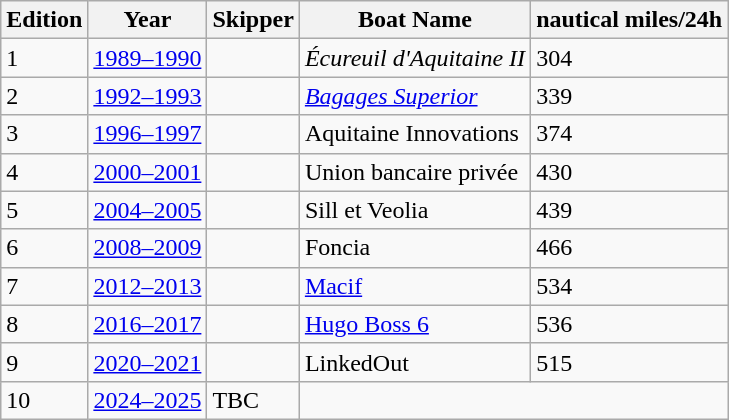<table class="wikitable">
<tr>
<th>Edition</th>
<th>Year</th>
<th>Skipper</th>
<th>Boat Name</th>
<th>nautical miles/24h</th>
</tr>
<tr>
<td>1</td>
<td><a href='#'>1989–1990</a></td>
<td></td>
<td><em>Écureuil d'Aquitaine II</em></td>
<td>304</td>
</tr>
<tr>
<td>2</td>
<td><a href='#'>1992–1993</a></td>
<td></td>
<td><em><a href='#'>Bagages Superior</a></em></td>
<td>339</td>
</tr>
<tr>
<td>3</td>
<td><a href='#'>1996–1997</a></td>
<td></td>
<td>Aquitaine Innovations</td>
<td>374</td>
</tr>
<tr>
<td>4</td>
<td><a href='#'>2000–2001</a></td>
<td></td>
<td>Union bancaire privée</td>
<td>430</td>
</tr>
<tr>
<td>5</td>
<td><a href='#'>2004–2005</a></td>
<td></td>
<td>Sill et Veolia</td>
<td>439</td>
</tr>
<tr>
<td>6</td>
<td><a href='#'>2008–2009</a></td>
<td></td>
<td>Foncia</td>
<td>466</td>
</tr>
<tr>
<td>7</td>
<td><a href='#'>2012–2013</a></td>
<td></td>
<td><a href='#'>Macif</a></td>
<td>534</td>
</tr>
<tr>
<td>8</td>
<td><a href='#'>2016–2017</a></td>
<td></td>
<td><a href='#'>Hugo Boss 6</a></td>
<td>536</td>
</tr>
<tr>
<td>9</td>
<td><a href='#'>2020–2021</a></td>
<td></td>
<td>LinkedOut</td>
<td>515</td>
</tr>
<tr>
<td>10</td>
<td><a href='#'>2024–2025</a></td>
<td>TBC</td>
</tr>
</table>
